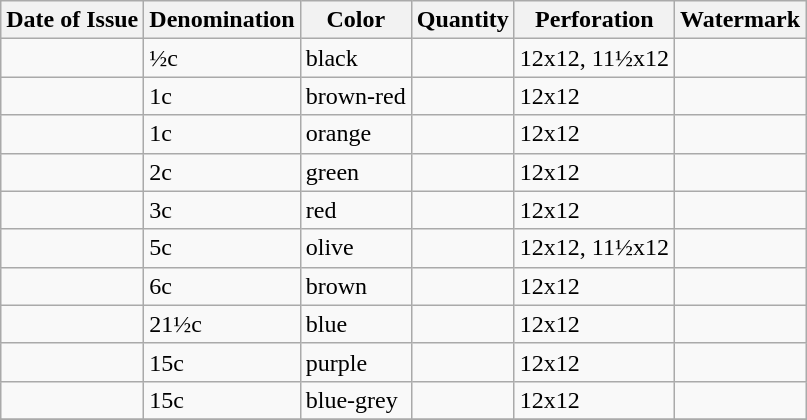<table class="wikitable">
<tr>
<th>Date of Issue</th>
<th>Denomination</th>
<th>Color</th>
<th>Quantity</th>
<th>Perforation</th>
<th>Watermark</th>
</tr>
<tr>
<td></td>
<td>½c</td>
<td>black</td>
<td></td>
<td>12x12, 11½x12</td>
<td></td>
</tr>
<tr>
<td></td>
<td>1c</td>
<td>brown-red</td>
<td></td>
<td>12x12</td>
<td></td>
</tr>
<tr>
<td></td>
<td>1c</td>
<td>orange</td>
<td></td>
<td>12x12</td>
<td></td>
</tr>
<tr>
<td></td>
<td>2c</td>
<td>green</td>
<td></td>
<td>12x12</td>
<td></td>
</tr>
<tr>
<td></td>
<td>3c</td>
<td>red</td>
<td></td>
<td>12x12</td>
<td></td>
</tr>
<tr>
<td></td>
<td>5c</td>
<td>olive</td>
<td></td>
<td>12x12, 11½x12</td>
<td></td>
</tr>
<tr>
<td></td>
<td>6c</td>
<td>brown</td>
<td></td>
<td>12x12</td>
<td></td>
</tr>
<tr>
<td></td>
<td>21½c</td>
<td>blue</td>
<td></td>
<td>12x12</td>
<td></td>
</tr>
<tr>
<td></td>
<td>15c</td>
<td>purple</td>
<td></td>
<td>12x12</td>
<td></td>
</tr>
<tr>
<td></td>
<td>15c</td>
<td>blue-grey</td>
<td></td>
<td>12x12</td>
<td></td>
</tr>
<tr>
</tr>
</table>
